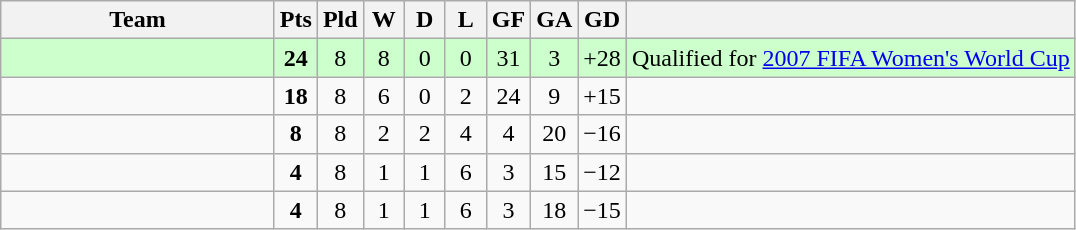<table class="wikitable" style="text-align:center;">
<tr>
<th width=175>Team</th>
<th width=20 abbr="Points">Pts</th>
<th width=20 abbr="Played">Pld</th>
<th width=20 abbr="Won">W</th>
<th width=20 abbr="Drawn">D</th>
<th width=20 abbr="Lost">L</th>
<th width=20 abbr="Goals for">GF</th>
<th width=20 abbr="Goals against">GA</th>
<th width=20 abbr="Goal difference">GD</th>
<th></th>
</tr>
<tr bgcolor="#ccffcc">
<td style="text-align:left;"></td>
<td><strong>24</strong></td>
<td>8</td>
<td>8</td>
<td>0</td>
<td>0</td>
<td>31</td>
<td>3</td>
<td>+28</td>
<td>Qualified for <a href='#'>2007 FIFA Women's World Cup</a></td>
</tr>
<tr>
<td style="text-align:left;"></td>
<td><strong>18</strong></td>
<td>8</td>
<td>6</td>
<td>0</td>
<td>2</td>
<td>24</td>
<td>9</td>
<td>+15</td>
<td></td>
</tr>
<tr>
<td style="text-align:left;"></td>
<td><strong>8</strong></td>
<td>8</td>
<td>2</td>
<td>2</td>
<td>4</td>
<td>4</td>
<td>20</td>
<td>−16</td>
<td></td>
</tr>
<tr>
<td style="text-align:left;"></td>
<td><strong>4</strong></td>
<td>8</td>
<td>1</td>
<td>1</td>
<td>6</td>
<td>3</td>
<td>15</td>
<td>−12</td>
<td></td>
</tr>
<tr>
<td style="text-align:left;"></td>
<td><strong>4</strong></td>
<td>8</td>
<td>1</td>
<td>1</td>
<td>6</td>
<td>3</td>
<td>18</td>
<td>−15</td>
<td></td>
</tr>
</table>
